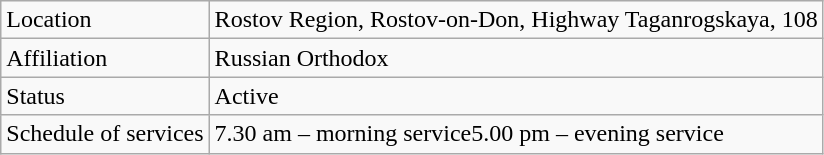<table class="wikitable">
<tr>
<td>Location</td>
<td>Rostov Region, Rostov-on-Don, Highway Taganrogskaya, 108</td>
</tr>
<tr>
<td>Affiliation</td>
<td>Russian Orthodox</td>
</tr>
<tr>
<td>Status</td>
<td>Active</td>
</tr>
<tr>
<td>Schedule of services</td>
<td>7.30 am – morning service5.00 pm – evening service</td>
</tr>
</table>
